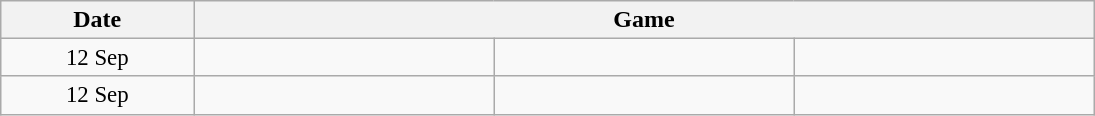<table width=730 class="wikitable">
<tr>
<th width=15%>Date</th>
<th width=70% colspan=3>Game</th>
</tr>
<tr style=font-size:95%>
<td align=center>12 Sep</td>
<td align=center><strong></strong></td>
<td></td>
<td></td>
</tr>
<tr style=font-size:95%>
<td align=center>12 Sep</td>
<td align=center><strong></strong></td>
<td></td>
<td></td>
</tr>
</table>
